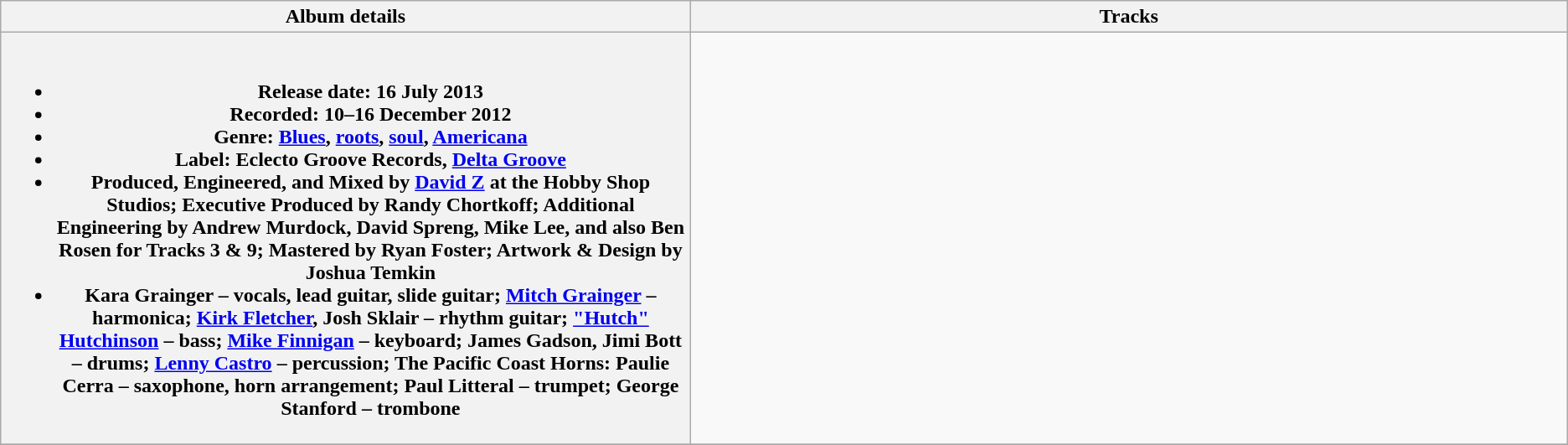<table class="wikitable plainrowheaders" style="text-align:left;">
<tr>
<th style="width:35em;">Album details</th>
<th style="width:45em;">Tracks</th>
</tr>
<tr>
<th scope="row"><br><ul><li>Release date: 16 July 2013</li><li>Recorded: 10–16 December 2012</li><li>Genre: <a href='#'>Blues</a>, <a href='#'>roots</a>, <a href='#'>soul</a>, <a href='#'>Americana</a></li><li>Label: Eclecto Groove Records, <a href='#'>Delta Groove</a></li><li>Produced, Engineered, and Mixed by <a href='#'>David Z</a> at the Hobby Shop Studios; Executive Produced by Randy Chortkoff; Additional Engineering by Andrew Murdock, David Spreng, Mike Lee, and also Ben Rosen for Tracks 3 & 9; Mastered by Ryan Foster; Artwork & Design by Joshua Temkin</li><li>Kara Grainger – vocals, lead guitar, slide guitar; <a href='#'>Mitch Grainger</a> – harmonica; <a href='#'>Kirk Fletcher</a>, Josh Sklair – rhythm guitar; <a href='#'>"Hutch" Hutchinson</a> – bass; <a href='#'>Mike Finnigan</a> – keyboard; James Gadson, Jimi Bott – drums; <a href='#'>Lenny Castro</a> – percussion; The Pacific Coast Horns: Paulie Cerra – saxophone, horn arrangement; Paul Litteral – trumpet; George Stanford – trombone</li></ul></th>
<td><br></td>
</tr>
<tr>
</tr>
</table>
